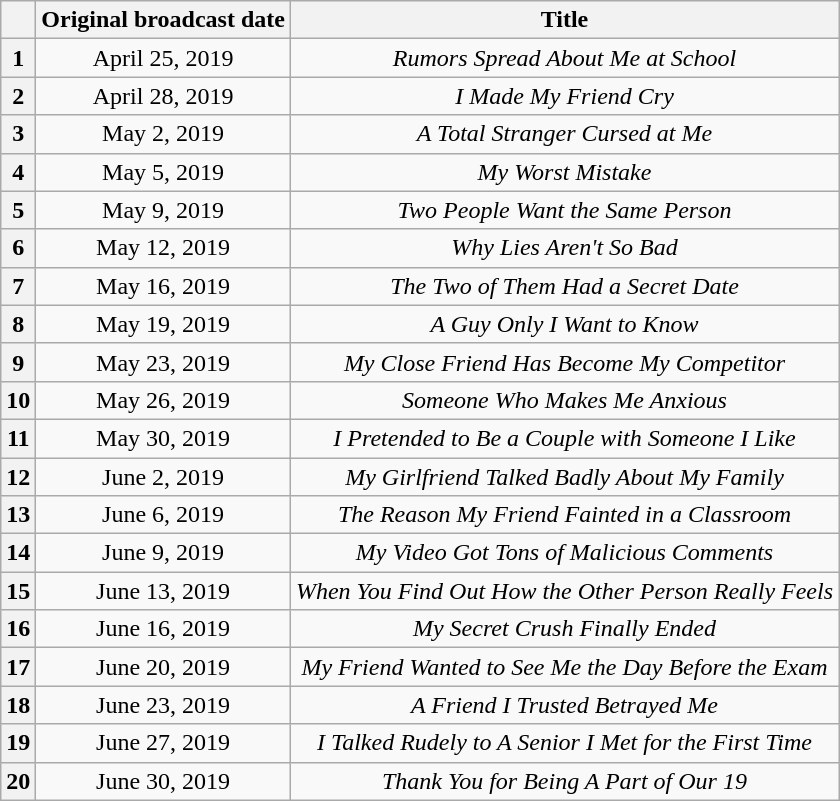<table class="wikitable" style="text-align:center">
<tr>
<th></th>
<th>Original broadcast date</th>
<th>Title</th>
</tr>
<tr>
<th>1</th>
<td>April 25, 2019</td>
<td><em>Rumors Spread About Me at School</em></td>
</tr>
<tr>
<th>2</th>
<td>April 28, 2019</td>
<td><em>I Made My Friend Cry</em></td>
</tr>
<tr>
<th>3</th>
<td>May 2, 2019</td>
<td><em>A Total Stranger Cursed at Me</em></td>
</tr>
<tr>
<th>4</th>
<td>May 5, 2019</td>
<td><em>My Worst Mistake</em></td>
</tr>
<tr>
<th>5</th>
<td>May 9, 2019</td>
<td><em>Two People Want the Same Person</em></td>
</tr>
<tr>
<th>6</th>
<td>May 12, 2019</td>
<td><em>Why Lies Aren't So Bad</em></td>
</tr>
<tr>
<th>7</th>
<td>May 16, 2019</td>
<td><em>The Two of Them Had a Secret Date</em></td>
</tr>
<tr>
<th>8</th>
<td>May 19, 2019</td>
<td><em>A Guy Only I Want to Know</em></td>
</tr>
<tr>
<th>9</th>
<td>May 23, 2019</td>
<td><em>My Close Friend Has Become My Competitor</em></td>
</tr>
<tr>
<th>10</th>
<td>May 26, 2019</td>
<td><em>Someone Who Makes Me Anxious</em></td>
</tr>
<tr>
<th>11</th>
<td>May 30, 2019</td>
<td><em>I Pretended to Be a Couple with Someone I Like</em></td>
</tr>
<tr>
<th>12</th>
<td>June 2, 2019</td>
<td><em>My Girlfriend Talked Badly About My Family</em></td>
</tr>
<tr>
<th>13</th>
<td>June 6, 2019</td>
<td><em>The Reason My Friend Fainted in a Classroom</em></td>
</tr>
<tr>
<th>14</th>
<td>June 9, 2019</td>
<td><em>My Video Got Tons of Malicious Comments</em></td>
</tr>
<tr>
<th>15</th>
<td>June 13, 2019</td>
<td><em>When You Find Out How the Other Person Really Feels</em></td>
</tr>
<tr>
<th>16</th>
<td>June 16, 2019</td>
<td><em>My Secret Crush Finally Ended</em></td>
</tr>
<tr>
<th>17</th>
<td>June 20, 2019</td>
<td><em>My Friend Wanted to See Me the Day Before the Exam</em></td>
</tr>
<tr>
<th>18</th>
<td>June 23, 2019</td>
<td><em>A Friend I Trusted Betrayed Me</em></td>
</tr>
<tr>
<th>19</th>
<td>June 27, 2019</td>
<td><em>I Talked Rudely to A Senior I Met for the First Time</em></td>
</tr>
<tr>
<th>20</th>
<td>June 30, 2019</td>
<td><em>Thank You for Being A Part of Our 19</em></td>
</tr>
</table>
